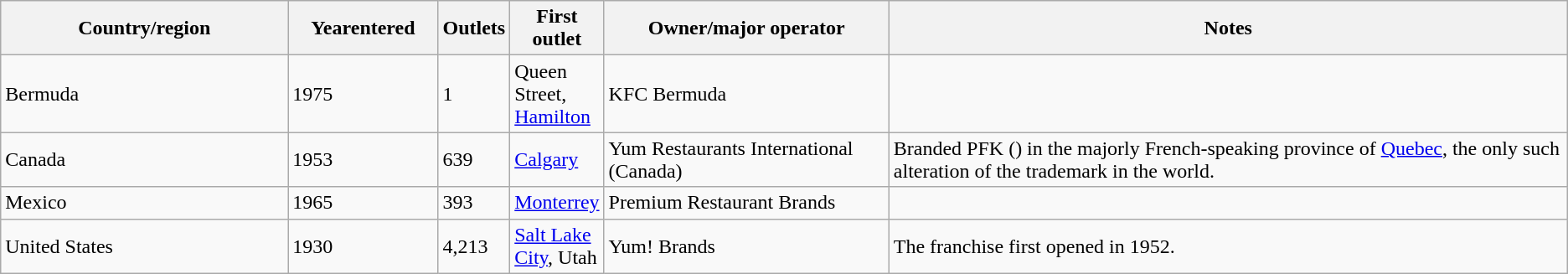<table class="wikitable sortable">
<tr>
<th style="width:20%">Country/region</th>
<th style="width:10%">Yearentered</th>
<th>Outlets</th>
<th>First outlet</th>
<th style="width:20%">Owner/major operator</th>
<th style="width:50%">Notes</th>
</tr>
<tr>
<td>Bermuda</td>
<td>1975</td>
<td>1</td>
<td>Queen Street, <a href='#'>Hamilton</a></td>
<td>KFC Bermuda</td>
<td></td>
</tr>
<tr>
<td>Canada</td>
<td>1953</td>
<td>639</td>
<td><a href='#'>Calgary</a></td>
<td>Yum Restaurants International (Canada)</td>
<td>Branded PFK () in the majorly French-speaking province of <a href='#'>Quebec</a>, the only such alteration of the trademark in the world.</td>
</tr>
<tr>
<td>Mexico</td>
<td>1965</td>
<td>393</td>
<td><a href='#'>Monterrey</a></td>
<td>Premium Restaurant Brands</td>
<td></td>
</tr>
<tr>
<td>United States</td>
<td>1930</td>
<td>4,213</td>
<td><a href='#'>Salt Lake City</a>, Utah</td>
<td>Yum! Brands</td>
<td>The franchise first opened in 1952.</td>
</tr>
</table>
